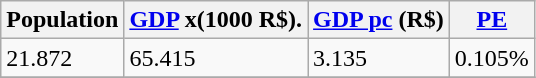<table class="wikitable" border="1">
<tr>
<th>Population</th>
<th><a href='#'>GDP</a> x(1000 R$).</th>
<th><a href='#'>GDP pc</a> (R$)</th>
<th><a href='#'>PE</a></th>
</tr>
<tr>
<td>21.872</td>
<td>65.415</td>
<td>3.135</td>
<td>0.105%</td>
</tr>
<tr>
</tr>
</table>
